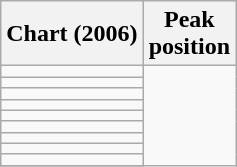<table class="wikitable sortable plainrowheaders">
<tr>
<th>Chart (2006)</th>
<th>Peak<br>position</th>
</tr>
<tr>
<td></td>
</tr>
<tr>
<td></td>
</tr>
<tr>
<td></td>
</tr>
<tr>
<td></td>
</tr>
<tr>
<td></td>
</tr>
<tr>
<td></td>
</tr>
<tr>
<td></td>
</tr>
<tr>
<td></td>
</tr>
<tr>
<td></td>
</tr>
<tr>
</tr>
</table>
